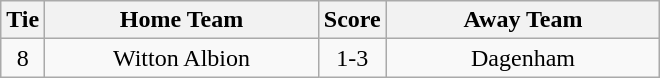<table class="wikitable" style="text-align:center;">
<tr>
<th width=20>Tie</th>
<th width=175>Home Team</th>
<th width=20>Score</th>
<th width=175>Away Team</th>
</tr>
<tr>
<td>8</td>
<td>Witton Albion</td>
<td>1-3</td>
<td>Dagenham</td>
</tr>
</table>
